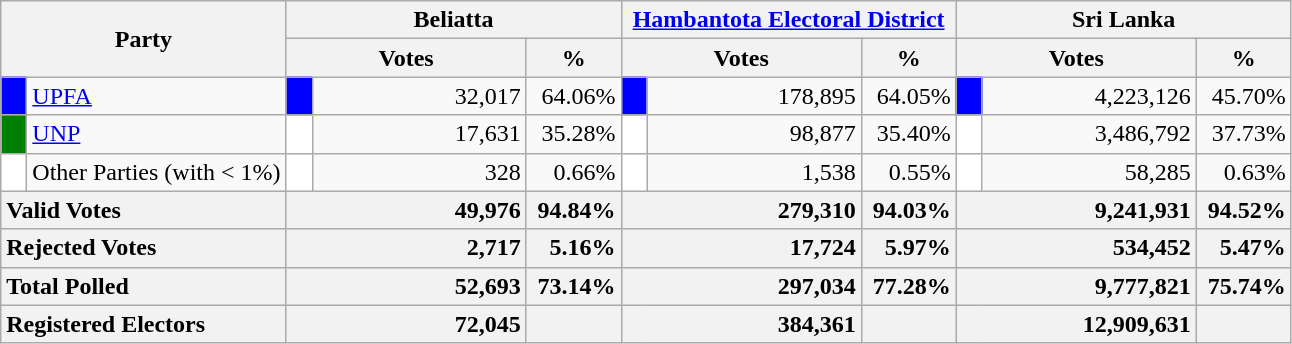<table class="wikitable">
<tr>
<th colspan="2" width="144px"rowspan="2">Party</th>
<th colspan="3" width="216px">Beliatta</th>
<th colspan="3" width="216px"><a href='#'>Hambantota Electoral District</a></th>
<th colspan="3" width="216px">Sri Lanka</th>
</tr>
<tr>
<th colspan="2" width="144px">Votes</th>
<th>%</th>
<th colspan="2" width="144px">Votes</th>
<th>%</th>
<th colspan="2" width="144px">Votes</th>
<th>%</th>
</tr>
<tr>
<td style="background-color:blue;" width="10px"></td>
<td style="text-align:left;"><a href='#'>UPFA</a></td>
<td style="background-color:blue;" width="10px"></td>
<td style="text-align:right;">32,017</td>
<td style="text-align:right;">64.06%</td>
<td style="background-color:blue;" width="10px"></td>
<td style="text-align:right;">178,895</td>
<td style="text-align:right;">64.05%</td>
<td style="background-color:blue;" width="10px"></td>
<td style="text-align:right;">4,223,126</td>
<td style="text-align:right;">45.70%</td>
</tr>
<tr>
<td style="background-color:green;" width="10px"></td>
<td style="text-align:left;"><a href='#'>UNP</a></td>
<td style="background-color:white;" width="10px"></td>
<td style="text-align:right;">17,631</td>
<td style="text-align:right;">35.28%</td>
<td style="background-color:white;" width="10px"></td>
<td style="text-align:right;">98,877</td>
<td style="text-align:right;">35.40%</td>
<td style="background-color:white;" width="10px"></td>
<td style="text-align:right;">3,486,792</td>
<td style="text-align:right;">37.73%</td>
</tr>
<tr>
<td style="background-color:white;" width="10px"></td>
<td style="text-align:left;">Other Parties (with < 1%)</td>
<td style="background-color:white;" width="10px"></td>
<td style="text-align:right;">328</td>
<td style="text-align:right;">0.66%</td>
<td style="background-color:white;" width="10px"></td>
<td style="text-align:right;">1,538</td>
<td style="text-align:right;">0.55%</td>
<td style="background-color:white;" width="10px"></td>
<td style="text-align:right;">58,285</td>
<td style="text-align:right;">0.63%</td>
</tr>
<tr>
<th colspan="2" width="144px"style="text-align:left;">Valid Votes</th>
<th style="text-align:right;"colspan="2" width="144px">49,976</th>
<th style="text-align:right;">94.84%</th>
<th style="text-align:right;"colspan="2" width="144px">279,310</th>
<th style="text-align:right;">94.03%</th>
<th style="text-align:right;"colspan="2" width="144px">9,241,931</th>
<th style="text-align:right;">94.52%</th>
</tr>
<tr>
<th colspan="2" width="144px"style="text-align:left;">Rejected Votes</th>
<th style="text-align:right;"colspan="2" width="144px">2,717</th>
<th style="text-align:right;">5.16%</th>
<th style="text-align:right;"colspan="2" width="144px">17,724</th>
<th style="text-align:right;">5.97%</th>
<th style="text-align:right;"colspan="2" width="144px">534,452</th>
<th style="text-align:right;">5.47%</th>
</tr>
<tr>
<th colspan="2" width="144px"style="text-align:left;">Total Polled</th>
<th style="text-align:right;"colspan="2" width="144px">52,693</th>
<th style="text-align:right;">73.14%</th>
<th style="text-align:right;"colspan="2" width="144px">297,034</th>
<th style="text-align:right;">77.28%</th>
<th style="text-align:right;"colspan="2" width="144px">9,777,821</th>
<th style="text-align:right;">75.74%</th>
</tr>
<tr>
<th colspan="2" width="144px"style="text-align:left;">Registered Electors</th>
<th style="text-align:right;"colspan="2" width="144px">72,045</th>
<th></th>
<th style="text-align:right;"colspan="2" width="144px">384,361</th>
<th></th>
<th style="text-align:right;"colspan="2" width="144px">12,909,631</th>
<th></th>
</tr>
</table>
